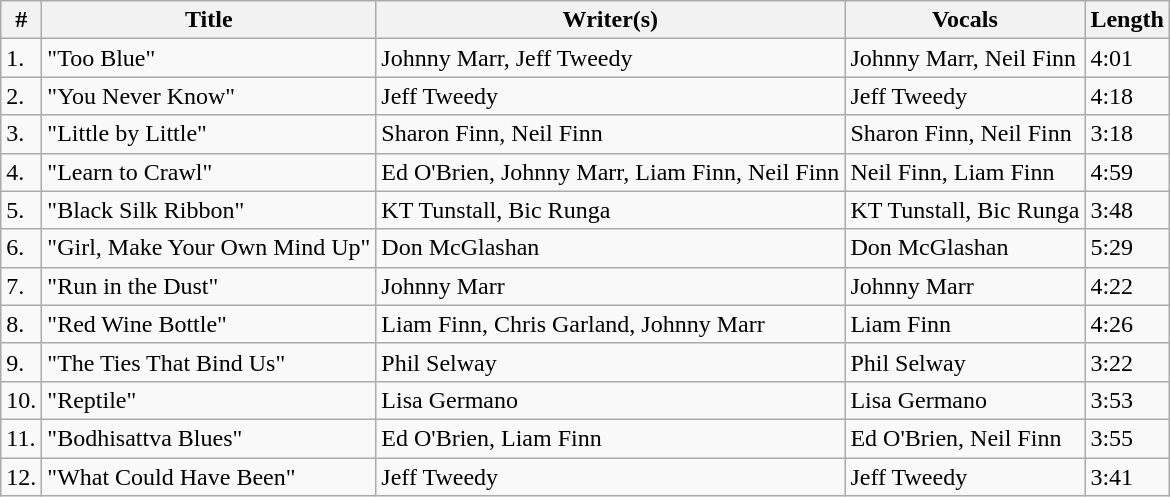<table class="wikitable">
<tr>
<th>#</th>
<th>Title</th>
<th>Writer(s)</th>
<th>Vocals</th>
<th>Length</th>
</tr>
<tr>
<td>1.</td>
<td>"Too Blue"</td>
<td>Johnny Marr, Jeff Tweedy</td>
<td>Johnny Marr, Neil Finn</td>
<td>4:01</td>
</tr>
<tr>
<td>2.</td>
<td>"You Never Know"</td>
<td>Jeff Tweedy</td>
<td>Jeff Tweedy</td>
<td>4:18</td>
</tr>
<tr>
<td>3.</td>
<td>"Little by Little"</td>
<td>Sharon Finn, Neil Finn</td>
<td>Sharon Finn, Neil Finn</td>
<td>3:18</td>
</tr>
<tr>
<td>4.</td>
<td>"Learn to Crawl"</td>
<td>Ed O'Brien, Johnny Marr, Liam Finn, Neil Finn</td>
<td>Neil Finn, Liam Finn</td>
<td>4:59</td>
</tr>
<tr>
<td>5.</td>
<td>"Black Silk Ribbon"</td>
<td>KT Tunstall, Bic Runga</td>
<td>KT Tunstall, Bic Runga</td>
<td>3:48</td>
</tr>
<tr>
<td>6.</td>
<td>"Girl, Make Your Own Mind Up"</td>
<td>Don McGlashan</td>
<td>Don McGlashan</td>
<td>5:29</td>
</tr>
<tr>
<td>7.</td>
<td>"Run in the Dust"</td>
<td>Johnny Marr</td>
<td>Johnny Marr</td>
<td>4:22</td>
</tr>
<tr>
<td>8.</td>
<td>"Red Wine Bottle"</td>
<td>Liam Finn, Chris Garland, Johnny Marr</td>
<td>Liam Finn</td>
<td>4:26</td>
</tr>
<tr>
<td>9.</td>
<td>"The Ties That Bind Us"</td>
<td>Phil Selway</td>
<td>Phil Selway</td>
<td>3:22</td>
</tr>
<tr>
<td>10.</td>
<td>"Reptile"</td>
<td>Lisa Germano</td>
<td>Lisa Germano</td>
<td>3:53</td>
</tr>
<tr>
<td>11.</td>
<td>"Bodhisattva Blues"</td>
<td>Ed O'Brien, Liam Finn</td>
<td>Ed O'Brien, Neil Finn</td>
<td>3:55</td>
</tr>
<tr>
<td>12.</td>
<td>"What Could Have Been"</td>
<td>Jeff Tweedy</td>
<td>Jeff Tweedy</td>
<td>3:41</td>
</tr>
</table>
